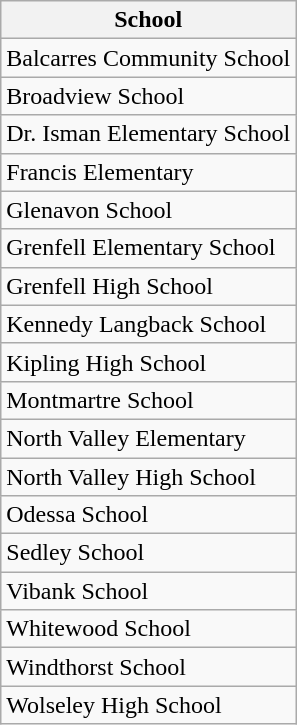<table class="wikitable sortable">
<tr>
<th>School</th>
</tr>
<tr>
<td>Balcarres Community School</td>
</tr>
<tr>
<td>Broadview School</td>
</tr>
<tr>
<td>Dr. Isman Elementary School</td>
</tr>
<tr>
<td>Francis Elementary</td>
</tr>
<tr>
<td>Glenavon School</td>
</tr>
<tr>
<td>Grenfell Elementary School</td>
</tr>
<tr>
<td>Grenfell High School</td>
</tr>
<tr>
<td>Kennedy Langback School</td>
</tr>
<tr>
<td>Kipling High School</td>
</tr>
<tr>
<td>Montmartre School</td>
</tr>
<tr>
<td>North Valley Elementary</td>
</tr>
<tr>
<td>North Valley High School</td>
</tr>
<tr>
<td>Odessa School</td>
</tr>
<tr>
<td>Sedley School</td>
</tr>
<tr>
<td>Vibank School</td>
</tr>
<tr>
<td>Whitewood School</td>
</tr>
<tr>
<td>Windthorst School</td>
</tr>
<tr>
<td>Wolseley High School</td>
</tr>
</table>
